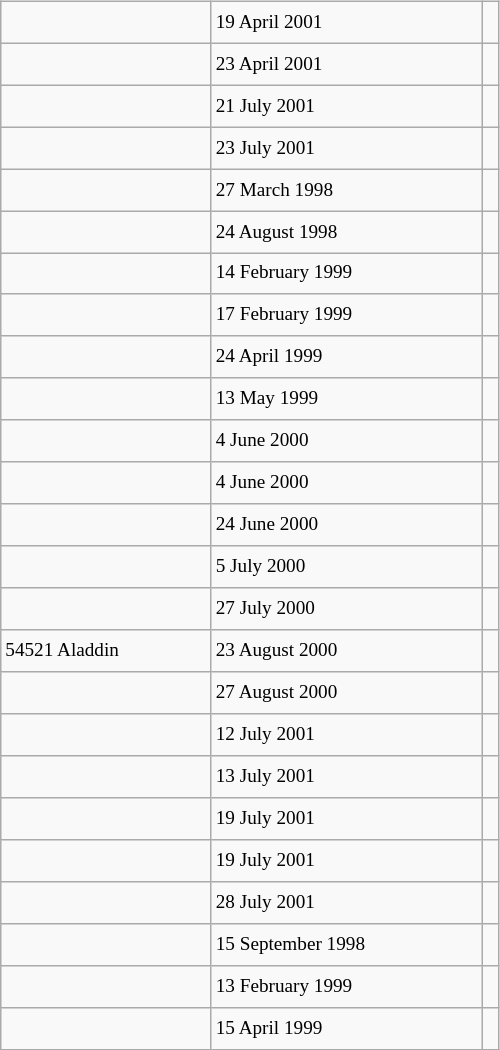<table class="wikitable" style="font-size: 80%; float: left; width: 26em; margin-right: 1em; height: 700px">
<tr>
<td></td>
<td>19 April 2001</td>
<td></td>
</tr>
<tr>
<td></td>
<td>23 April 2001</td>
<td></td>
</tr>
<tr>
<td></td>
<td>21 July 2001</td>
<td></td>
</tr>
<tr>
<td></td>
<td>23 July 2001</td>
<td></td>
</tr>
<tr>
<td></td>
<td>27 March 1998</td>
<td></td>
</tr>
<tr>
<td></td>
<td>24 August 1998</td>
<td></td>
</tr>
<tr>
<td></td>
<td>14 February 1999</td>
<td></td>
</tr>
<tr>
<td></td>
<td>17 February 1999</td>
<td></td>
</tr>
<tr>
<td></td>
<td>24 April 1999</td>
<td></td>
</tr>
<tr>
<td></td>
<td>13 May 1999</td>
<td></td>
</tr>
<tr>
<td></td>
<td>4 June 2000</td>
<td></td>
</tr>
<tr>
<td></td>
<td>4 June 2000</td>
<td></td>
</tr>
<tr>
<td></td>
<td>24 June 2000</td>
<td></td>
</tr>
<tr>
<td></td>
<td>5 July 2000</td>
<td></td>
</tr>
<tr>
<td></td>
<td>27 July 2000</td>
<td></td>
</tr>
<tr>
<td>54521 Aladdin</td>
<td>23 August 2000</td>
<td></td>
</tr>
<tr>
<td></td>
<td>27 August 2000</td>
<td></td>
</tr>
<tr>
<td></td>
<td>12 July 2001</td>
<td></td>
</tr>
<tr>
<td></td>
<td>13 July 2001</td>
<td></td>
</tr>
<tr>
<td></td>
<td>19 July 2001</td>
<td></td>
</tr>
<tr>
<td></td>
<td>19 July 2001</td>
<td></td>
</tr>
<tr>
<td></td>
<td>28 July 2001</td>
<td></td>
</tr>
<tr>
<td></td>
<td>15 September 1998</td>
<td></td>
</tr>
<tr>
<td></td>
<td>13 February 1999</td>
<td></td>
</tr>
<tr>
<td></td>
<td>15 April 1999</td>
<td></td>
</tr>
</table>
